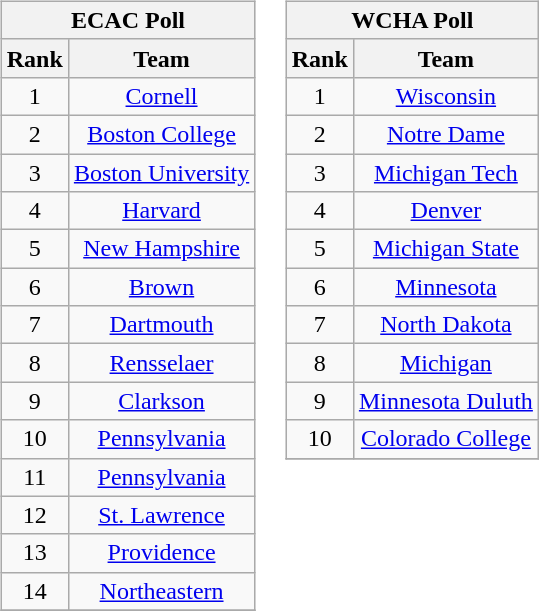<table>
<tr style="vertical-align:top;">
<td><br><table class="wikitable" style="text-align:center;">
<tr>
<th colspan=2><strong>ECAC Poll</strong></th>
</tr>
<tr>
<th>Rank</th>
<th>Team</th>
</tr>
<tr>
<td>1</td>
<td><a href='#'>Cornell</a></td>
</tr>
<tr>
<td>2</td>
<td><a href='#'>Boston College</a></td>
</tr>
<tr>
<td>3</td>
<td><a href='#'>Boston University</a></td>
</tr>
<tr>
<td>4</td>
<td><a href='#'>Harvard</a></td>
</tr>
<tr>
<td>5</td>
<td><a href='#'>New Hampshire</a></td>
</tr>
<tr>
<td>6</td>
<td><a href='#'>Brown</a></td>
</tr>
<tr>
<td>7</td>
<td><a href='#'>Dartmouth</a></td>
</tr>
<tr>
<td>8</td>
<td><a href='#'>Rensselaer</a></td>
</tr>
<tr>
<td>9</td>
<td><a href='#'>Clarkson</a></td>
</tr>
<tr>
<td>10</td>
<td><a href='#'>Pennsylvania</a></td>
</tr>
<tr>
<td>11</td>
<td><a href='#'>Pennsylvania</a></td>
</tr>
<tr>
<td>12</td>
<td><a href='#'>St. Lawrence</a></td>
</tr>
<tr>
<td>13</td>
<td><a href='#'>Providence</a></td>
</tr>
<tr>
<td>14</td>
<td><a href='#'>Northeastern</a></td>
</tr>
<tr>
</tr>
</table>
</td>
<td><br><table class="wikitable" style="text-align:center;">
<tr>
<th colspan=2><strong>WCHA Poll</strong></th>
</tr>
<tr>
<th>Rank</th>
<th>Team</th>
</tr>
<tr>
<td>1</td>
<td><a href='#'>Wisconsin</a></td>
</tr>
<tr>
<td>2</td>
<td><a href='#'>Notre Dame</a></td>
</tr>
<tr>
<td>3</td>
<td><a href='#'>Michigan Tech</a></td>
</tr>
<tr>
<td>4</td>
<td><a href='#'>Denver</a></td>
</tr>
<tr>
<td>5</td>
<td><a href='#'>Michigan State</a></td>
</tr>
<tr>
<td>6</td>
<td><a href='#'>Minnesota</a></td>
</tr>
<tr>
<td>7</td>
<td><a href='#'>North Dakota</a></td>
</tr>
<tr>
<td>8</td>
<td><a href='#'>Michigan</a></td>
</tr>
<tr>
<td>9</td>
<td><a href='#'>Minnesota Duluth</a></td>
</tr>
<tr>
<td>10</td>
<td><a href='#'>Colorado College</a></td>
</tr>
<tr>
</tr>
</table>
</td>
</tr>
</table>
